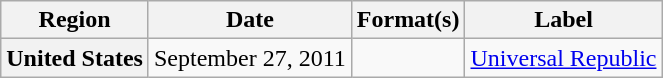<table class="wikitable plainrowheaders">
<tr>
<th scope="col">Region</th>
<th scope="col">Date</th>
<th scope="col">Format(s)</th>
<th scope="col">Label</th>
</tr>
<tr>
<th scope="row">United States</th>
<td>September 27, 2011</td>
<td></td>
<td><a href='#'>Universal Republic</a></td>
</tr>
</table>
